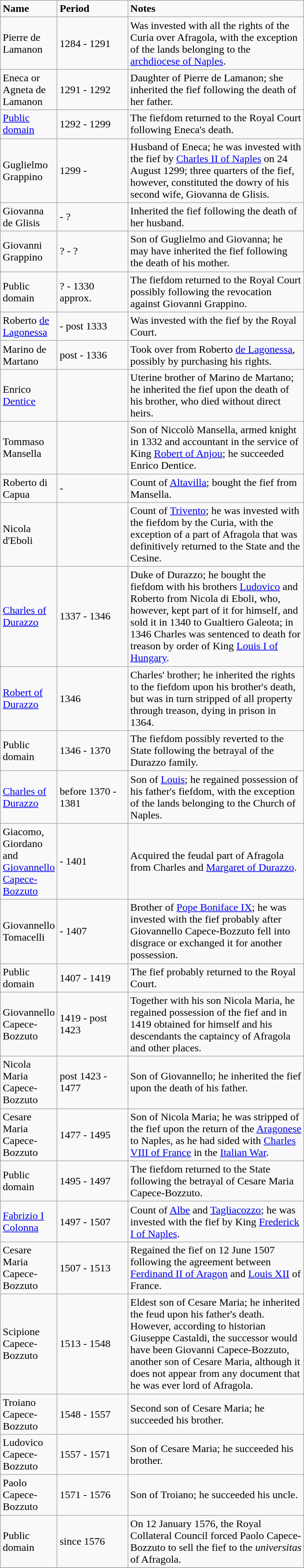<table class="wikitable">
<tr>
<td width="50"><strong>Name</strong></td>
<td width="100"><strong>Period</strong></td>
<td width="260"><strong>Notes</strong></td>
</tr>
<tr>
<td>Pierre de Lamanon</td>
<td>1284 - 1291</td>
<td>Was invested with all the rights of the Curia over Afragola, with the exception of the lands belonging to the <a href='#'>archdiocese of Naples</a>.</td>
</tr>
<tr>
<td>Eneca or Agneta de Lamanon</td>
<td>1291 - 1292</td>
<td>Daughter of Pierre de Lamanon; she inherited the fief following the death of her father.</td>
</tr>
<tr>
<td><a href='#'>Public domain</a></td>
<td>1292 - 1299</td>
<td>The fiefdom returned to the Royal Court following Eneca's death.</td>
</tr>
<tr>
<td>Guglielmo Grappino</td>
<td>1299 - </td>
<td>Husband of Eneca; he was invested with the fief by <a href='#'>Charles II of Naples</a> on 24 August 1299; three quarters of the fief, however, constituted the dowry of his second wife, Giovanna de Glisis.</td>
</tr>
<tr>
<td>Giovanna de Glisis</td>
<td> - ?</td>
<td>Inherited the fief following the death of her husband.</td>
</tr>
<tr>
<td>Giovanni Grappino</td>
<td>? - ?</td>
<td>Son of Guglielmo and Giovanna; he may have inherited the fief following the death of his mother.</td>
</tr>
<tr>
<td>Public domain</td>
<td>? - 1330 approx.</td>
<td>The fiefdom returned to the Royal Court possibly following the revocation against Giovanni Grappino.</td>
</tr>
<tr>
<td>Roberto <a href='#'>de Lagonessa</a></td>
<td> - post 1333</td>
<td>Was invested with the fief by the Royal Court.</td>
</tr>
<tr>
<td>Marino de Martano</td>
<td>post  - 1336</td>
<td>Took over from Roberto <a href='#'>de Lagonessa</a>, possibly by purchasing his rights.</td>
</tr>
<tr>
<td>Enrico <a href='#'>Dentice</a></td>
<td></td>
<td>Uterine brother of Marino de Martano; he inherited the fief upon the death of his brother, who died without direct heirs.</td>
</tr>
<tr>
<td>Tommaso Mansella</td>
<td></td>
<td>Son of Niccolò Mansella, armed knight in 1332 and accountant in the service of King <a href='#'>Robert of Anjou</a>; he succeeded Enrico Dentice.</td>
</tr>
<tr>
<td>Roberto di Capua</td>
<td> - </td>
<td>Count of <a href='#'>Altavilla</a>; bought the fief from Mansella.</td>
</tr>
<tr>
<td>Nicola d'Eboli</td>
<td></td>
<td>Count of <a href='#'>Trivento</a>; he was invested with the fiefdom by the Curia, with the exception of a part of Afragola that was definitively returned to the State and the Cesine.</td>
</tr>
<tr>
<td><a href='#'>Charles of Durazzo</a></td>
<td>1337 - 1346</td>
<td>Duke of Durazzo; he bought the fiefdom with his brothers <a href='#'>Ludovico</a> and Roberto from Nicola di Eboli, who, however, kept part of it for himself, and sold it in 1340 to Gualtiero Galeota; in 1346 Charles was sentenced to death for treason by order of King <a href='#'>Louis I of Hungary</a>.</td>
</tr>
<tr>
<td><a href='#'>Robert of Durazzo</a></td>
<td>1346</td>
<td>Charles' brother; he inherited the rights to the fiefdom upon his brother's death, but was in turn stripped of all property through treason, dying in prison in 1364.</td>
</tr>
<tr>
<td>Public domain</td>
<td>1346 - 1370</td>
<td>The fiefdom possibly reverted to the State following the betrayal of the Durazzo family.</td>
</tr>
<tr>
<td><a href='#'>Charles of Durazzo</a></td>
<td>before 1370 - 1381</td>
<td>Son of <a href='#'>Louis</a>; he regained possession of his father's fiefdom, with the exception of the lands belonging to the Church of Naples.</td>
</tr>
<tr>
<td>Giacomo, Giordano and <a href='#'>Giovannello Capece-Bozzuto</a></td>
<td> - 1401</td>
<td>Acquired the feudal part of Afragola from Charles and <a href='#'>Margaret of Durazzo</a>.</td>
</tr>
<tr>
<td>Giovannello Tomacelli</td>
<td> - 1407</td>
<td>Brother of <a href='#'>Pope Boniface IX</a>; he was invested with the fief probably after Giovannello Capece-Bozzuto fell into disgrace or exchanged it for another possession.</td>
</tr>
<tr>
<td>Public domain</td>
<td>1407 - 1419</td>
<td>The fief probably returned to the Royal Court.</td>
</tr>
<tr>
<td>Giovannello Capece-Bozzuto</td>
<td>1419 - post 1423</td>
<td>Together with his son Nicola Maria, he regained possession of the fief and in 1419 obtained for himself and his descendants the captaincy of Afragola and other places.</td>
</tr>
<tr>
<td>Nicola Maria Capece-Bozzuto</td>
<td>post 1423 - 1477</td>
<td>Son of Giovannello; he inherited the fief upon the death of his father.</td>
</tr>
<tr>
<td>Cesare Maria Capece-Bozzuto</td>
<td>1477 - 1495</td>
<td>Son of Nicola Maria; he was stripped of the fief upon the return of the <a href='#'>Aragonese</a> to Naples, as he had sided with <a href='#'>Charles VIII of France</a> in the <a href='#'>Italian War</a>.</td>
</tr>
<tr>
<td>Public domain</td>
<td>1495 - 1497</td>
<td>The fiefdom returned to the State following the betrayal of Cesare Maria Capece-Bozzuto.</td>
</tr>
<tr>
<td><a href='#'>Fabrizio I Colonna</a></td>
<td>1497 - 1507</td>
<td>Count of <a href='#'>Albe</a> and <a href='#'>Tagliacozzo</a>; he was invested with the fief by King <a href='#'>Frederick I of Naples</a>.</td>
</tr>
<tr>
<td>Cesare Maria Capece-Bozzuto</td>
<td>1507 - 1513</td>
<td>Regained the fief on 12 June 1507 following the agreement between <a href='#'>Ferdinand II of Aragon</a> and <a href='#'>Louis XII</a> of France.</td>
</tr>
<tr>
<td>Scipione Capece-Bozzuto</td>
<td>1513 - 1548</td>
<td>Eldest son of Cesare Maria; he inherited the feud upon his father's death. However, according to historian Giuseppe Castaldi, the successor would have been Giovanni Capece-Bozzuto, another son of Cesare Maria, although it does not appear from any document that he was ever lord of Afragola.</td>
</tr>
<tr>
<td>Troiano Capece-Bozzuto</td>
<td>1548 - 1557</td>
<td>Second son of Cesare Maria; he succeeded his brother.</td>
</tr>
<tr>
<td>Ludovico Capece-Bozzuto</td>
<td>1557 - 1571</td>
<td>Son of Cesare Maria; he succeeded his brother.</td>
</tr>
<tr>
<td>Paolo Capece-Bozzuto</td>
<td>1571 - 1576</td>
<td>Son of Troiano; he succeeded his uncle.</td>
</tr>
<tr>
<td>Public domain</td>
<td>since 1576</td>
<td>On 12 January 1576, the Royal Collateral Council forced Paolo Capece-Bozzuto to sell the fief to the <em>universitas</em> of Afragola.</td>
</tr>
<tr>
</tr>
</table>
